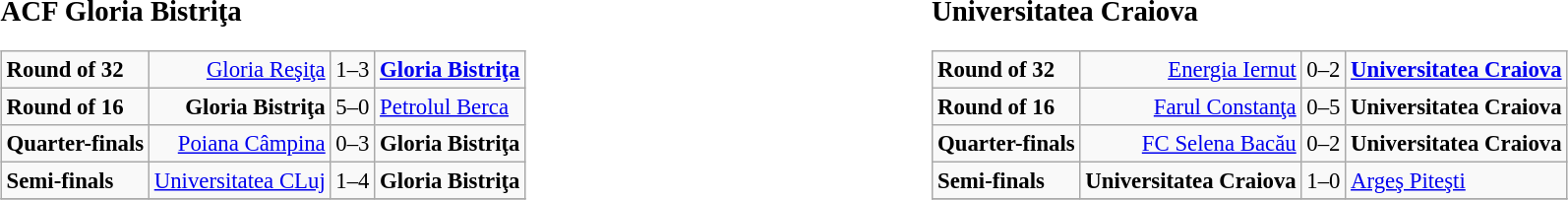<table width=100%>
<tr>
<td width=50% valign=top><br><big><strong>ACF Gloria Bistriţa</strong></big><table class="wikitable" style="font-size: 95%;">
<tr>
<td><strong>Round of 32</strong></td>
<td align=right><a href='#'>Gloria Reşiţa</a></td>
<td align="center">1–3</td>
<td><strong><a href='#'>Gloria Bistriţa</a></strong></td>
</tr>
<tr>
<td><strong>Round of 16</strong></td>
<td align=right><strong>Gloria Bistriţa</strong></td>
<td align="center">5–0</td>
<td><a href='#'>Petrolul Berca</a></td>
</tr>
<tr>
<td><strong>Quarter-finals</strong></td>
<td align=right><a href='#'>Poiana Câmpina</a></td>
<td align="center">0–3</td>
<td><strong>Gloria Bistriţa</strong></td>
</tr>
<tr>
<td><strong>Semi-finals</strong></td>
<td align=right><a href='#'>Universitatea CLuj</a></td>
<td align="center">1–4</td>
<td><strong>Gloria Bistriţa</strong></td>
</tr>
<tr>
</tr>
</table>
</td>
<td width=50% valign=top><br><big><strong>Universitatea Craiova</strong></big><table class="wikitable" style="font-size: 95%;">
<tr>
<td><strong>Round of 32</strong></td>
<td align=right><a href='#'>Energia Iernut</a></td>
<td align="center">0–2</td>
<td><strong><a href='#'>Universitatea Craiova</a></strong></td>
</tr>
<tr>
<td><strong>Round of 16</strong></td>
<td align=right><a href='#'>Farul Constanţa</a></td>
<td align="center">0–5</td>
<td><strong>Universitatea Craiova</strong></td>
</tr>
<tr>
<td><strong>Quarter-finals</strong></td>
<td align=right><a href='#'>FC Selena Bacău</a></td>
<td align="center">0–2</td>
<td><strong>Universitatea Craiova</strong></td>
</tr>
<tr>
<td><strong>Semi-finals</strong></td>
<td align=right><strong>Universitatea Craiova</strong></td>
<td align="center">1–0</td>
<td><a href='#'>Argeş Piteşti</a></td>
</tr>
<tr valign=top>
</tr>
</table>
</td>
</tr>
</table>
